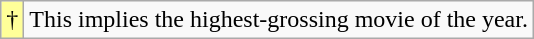<table class="wikitable">
<tr>
<td style="background-color:#FFFF99">†</td>
<td>This implies the highest-grossing movie of the year.</td>
</tr>
</table>
